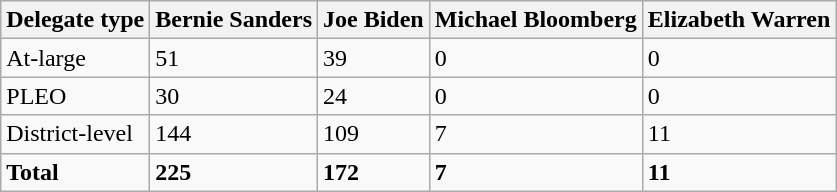<table class="wikitable">
<tr>
<th>Delegate type</th>
<th>Bernie Sanders</th>
<th>Joe Biden</th>
<th>Michael Bloomberg</th>
<th>Elizabeth Warren</th>
</tr>
<tr>
<td>At-large</td>
<td>51</td>
<td>39</td>
<td>0</td>
<td>0</td>
</tr>
<tr>
<td>PLEO</td>
<td>30</td>
<td>24</td>
<td>0</td>
<td>0</td>
</tr>
<tr>
<td>District-level</td>
<td>144</td>
<td>109</td>
<td>7</td>
<td>11</td>
</tr>
<tr>
<td><strong>Total</strong></td>
<td><strong>225</strong></td>
<td><strong>172</strong></td>
<td><strong>7</strong></td>
<td><strong>11</strong></td>
</tr>
</table>
